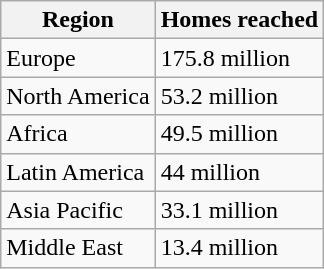<table class="wikitable">
<tr>
<th>Region</th>
<th>Homes reached</th>
</tr>
<tr>
<td>Europe</td>
<td>175.8 million</td>
</tr>
<tr>
<td>North America</td>
<td>53.2 million</td>
</tr>
<tr>
<td>Africa</td>
<td>49.5 million</td>
</tr>
<tr>
<td>Latin America</td>
<td>44 million</td>
</tr>
<tr>
<td>Asia Pacific</td>
<td>33.1 million</td>
</tr>
<tr>
<td>Middle East</td>
<td>13.4 million</td>
</tr>
</table>
